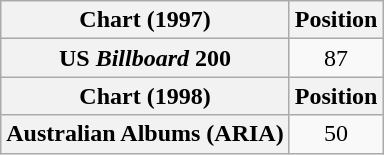<table class="wikitable plainrowheaders" style="text-align:center">
<tr>
<th scope="col">Chart (1997)</th>
<th scope="col">Position</th>
</tr>
<tr>
<th scope="row">US <em>Billboard</em> 200</th>
<td>87</td>
</tr>
<tr>
<th scope="col">Chart (1998)</th>
<th scope="col">Position</th>
</tr>
<tr>
<th scope="row">Australian Albums (ARIA)</th>
<td>50</td>
</tr>
</table>
